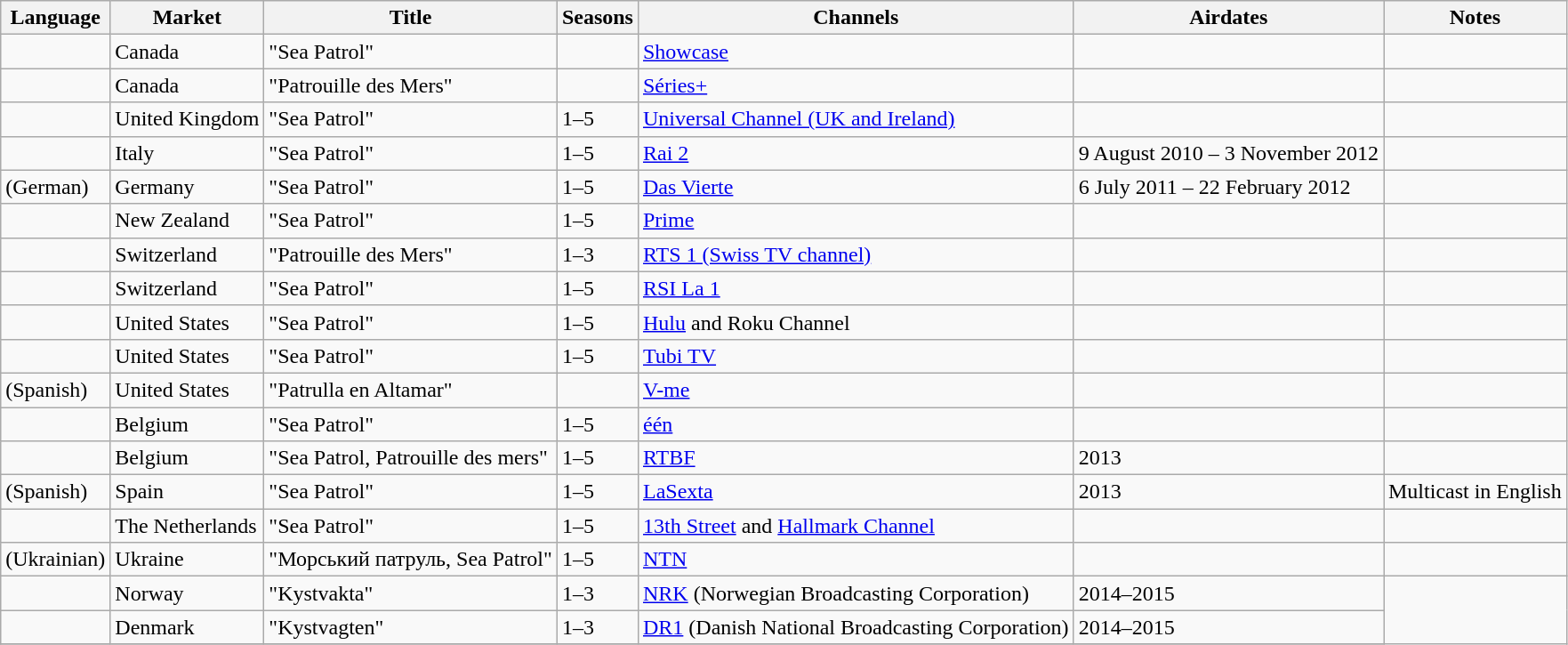<table class=wikitable>
<tr>
<th>Language</th>
<th>Market</th>
<th>Title</th>
<th>Seasons</th>
<th>Channels</th>
<th>Airdates</th>
<th>Notes</th>
</tr>
<tr>
<td></td>
<td>Canada</td>
<td>"Sea Patrol"</td>
<td></td>
<td><a href='#'>Showcase</a></td>
<td></td>
<td></td>
</tr>
<tr>
<td></td>
<td>Canada</td>
<td>"Patrouille des Mers"</td>
<td></td>
<td><a href='#'>Séries+</a></td>
<td></td>
<td></td>
</tr>
<tr>
<td></td>
<td>United Kingdom</td>
<td>"Sea Patrol"</td>
<td>1–5</td>
<td><a href='#'>Universal Channel (UK and Ireland)</a></td>
<td></td>
<td></td>
</tr>
<tr>
<td></td>
<td>Italy</td>
<td>"Sea Patrol"</td>
<td>1–5</td>
<td><a href='#'>Rai 2</a></td>
<td>9 August 2010 – 3 November 2012</td>
<td></td>
</tr>
<tr>
<td>(German)</td>
<td>Germany</td>
<td>"Sea Patrol"</td>
<td>1–5</td>
<td><a href='#'>Das Vierte</a></td>
<td>6 July 2011 – 22 February 2012</td>
<td></td>
</tr>
<tr>
<td></td>
<td>New Zealand</td>
<td>"Sea Patrol"</td>
<td>1–5</td>
<td><a href='#'>Prime</a></td>
<td></td>
<td></td>
</tr>
<tr>
<td></td>
<td>Switzerland</td>
<td>"Patrouille des Mers"</td>
<td>1–3</td>
<td><a href='#'>RTS 1 (Swiss TV channel)</a></td>
<td></td>
<td></td>
</tr>
<tr>
<td></td>
<td>Switzerland</td>
<td>"Sea Patrol"</td>
<td>1–5</td>
<td><a href='#'>RSI La 1</a></td>
<td></td>
<td></td>
</tr>
<tr>
<td></td>
<td>United States</td>
<td>"Sea Patrol"</td>
<td>1–5</td>
<td><a href='#'>Hulu</a> and Roku Channel</td>
<td></td>
<td></td>
</tr>
<tr>
<td></td>
<td>United States</td>
<td>"Sea Patrol"</td>
<td>1–5</td>
<td><a href='#'>Tubi TV</a></td>
<td></td>
<td></td>
</tr>
<tr>
<td>(Spanish)</td>
<td>United States</td>
<td>"Patrulla en Altamar"</td>
<td></td>
<td><a href='#'>V-me</a></td>
<td></td>
<td></td>
</tr>
<tr>
<td></td>
<td>Belgium</td>
<td>"Sea Patrol"</td>
<td>1–5</td>
<td><a href='#'>één</a></td>
<td></td>
<td></td>
</tr>
<tr>
<td></td>
<td>Belgium</td>
<td>"Sea Patrol, Patrouille des mers"</td>
<td>1–5</td>
<td><a href='#'>RTBF</a></td>
<td>2013</td>
<td></td>
</tr>
<tr>
<td>(Spanish)</td>
<td>Spain</td>
<td>"Sea Patrol"</td>
<td>1–5</td>
<td><a href='#'>LaSexta</a></td>
<td>2013</td>
<td>Multicast in English</td>
</tr>
<tr>
<td></td>
<td>The Netherlands</td>
<td>"Sea Patrol"</td>
<td>1–5</td>
<td><a href='#'>13th Street</a> and <a href='#'>Hallmark Channel</a></td>
<td></td>
<td></td>
</tr>
<tr>
<td>(Ukrainian)</td>
<td>Ukraine</td>
<td>"Морський патруль, Sea Patrol"</td>
<td>1–5</td>
<td><a href='#'>NTN</a></td>
<td></td>
<td></td>
</tr>
<tr>
<td></td>
<td>Norway</td>
<td>"Kystvakta"</td>
<td>1–3</td>
<td><a href='#'>NRK</a> (Norwegian Broadcasting Corporation)</td>
<td>2014–2015</td>
</tr>
<tr>
<td></td>
<td>Denmark</td>
<td>"Kystvagten"</td>
<td>1–3</td>
<td><a href='#'>DR1</a> (Danish National Broadcasting Corporation)</td>
<td>2014–2015</td>
</tr>
<tr>
</tr>
</table>
